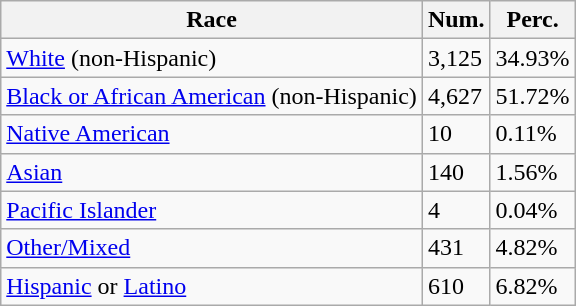<table class="wikitable">
<tr>
<th>Race</th>
<th>Num.</th>
<th>Perc.</th>
</tr>
<tr>
<td><a href='#'>White</a> (non-Hispanic)</td>
<td>3,125</td>
<td>34.93%</td>
</tr>
<tr>
<td><a href='#'>Black or African American</a> (non-Hispanic)</td>
<td>4,627</td>
<td>51.72%</td>
</tr>
<tr>
<td><a href='#'>Native American</a></td>
<td>10</td>
<td>0.11%</td>
</tr>
<tr>
<td><a href='#'>Asian</a></td>
<td>140</td>
<td>1.56%</td>
</tr>
<tr>
<td><a href='#'>Pacific Islander</a></td>
<td>4</td>
<td>0.04%</td>
</tr>
<tr>
<td><a href='#'>Other/Mixed</a></td>
<td>431</td>
<td>4.82%</td>
</tr>
<tr>
<td><a href='#'>Hispanic</a> or <a href='#'>Latino</a></td>
<td>610</td>
<td>6.82%</td>
</tr>
</table>
